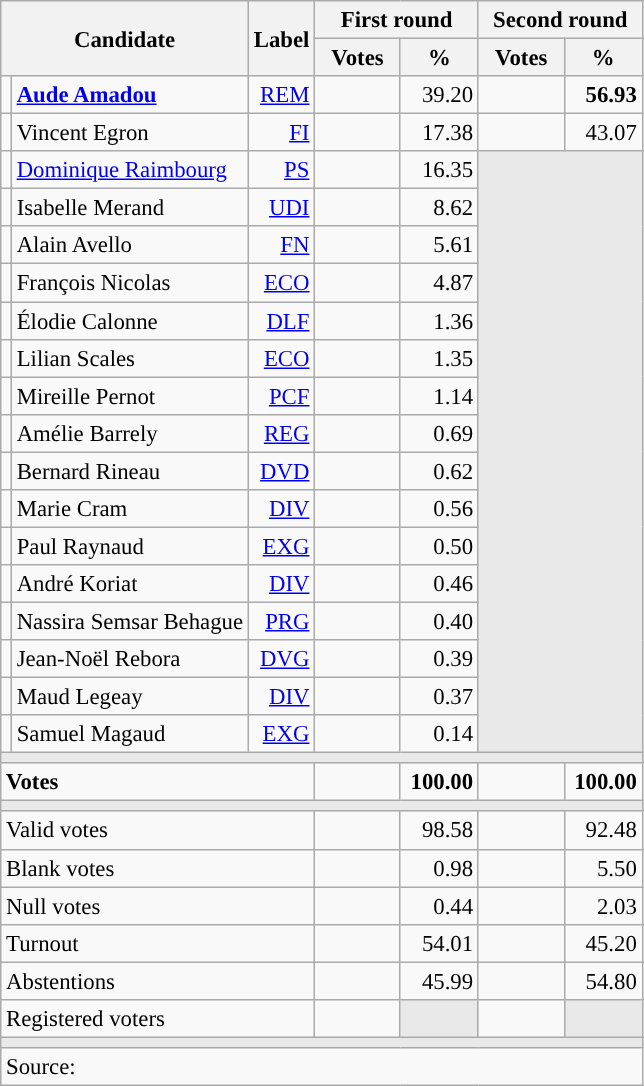<table class="wikitable" style="text-align:right;font-size:95%;">
<tr>
<th rowspan="2" colspan="2">Candidate</th>
<th rowspan="2">Label</th>
<th colspan="2">First round</th>
<th colspan="2">Second round</th>
</tr>
<tr>
<th style="width:50px;">Votes</th>
<th style="width:45px;">%</th>
<th style="width:50px;">Votes</th>
<th style="width:45px;">%</th>
</tr>
<tr>
<td style="color:inherit;background:"></td>
<td style="text-align:left;"><strong><a href='#'>Aude Amadou</a></strong></td>
<td><a href='#'>REM</a></td>
<td></td>
<td>39.20</td>
<td><strong></strong></td>
<td><strong>56.93</strong></td>
</tr>
<tr>
<td style="color:inherit;background:"></td>
<td style="text-align:left;">Vincent Egron</td>
<td><a href='#'>FI</a></td>
<td></td>
<td>17.38</td>
<td></td>
<td>43.07</td>
</tr>
<tr>
<td style="color:inherit;background:"></td>
<td style="text-align:left;"><a href='#'>Dominique Raimbourg</a></td>
<td><a href='#'>PS</a></td>
<td></td>
<td>16.35</td>
<td colspan="2" rowspan="16" style="background:#E9E9E9;"></td>
</tr>
<tr>
<td style="color:inherit;background:"></td>
<td style="text-align:left;">Isabelle Merand</td>
<td><a href='#'>UDI</a></td>
<td></td>
<td>8.62</td>
</tr>
<tr>
<td style="color:inherit;background:"></td>
<td style="text-align:left;">Alain Avello</td>
<td><a href='#'>FN</a></td>
<td></td>
<td>5.61</td>
</tr>
<tr>
<td style="color:inherit;background:"></td>
<td style="text-align:left;">François Nicolas</td>
<td><a href='#'>ECO</a></td>
<td></td>
<td>4.87</td>
</tr>
<tr>
<td style="color:inherit;background:"></td>
<td style="text-align:left;">Élodie Calonne</td>
<td><a href='#'>DLF</a></td>
<td></td>
<td>1.36</td>
</tr>
<tr>
<td style="color:inherit;background:"></td>
<td style="text-align:left;">Lilian Scales</td>
<td><a href='#'>ECO</a></td>
<td></td>
<td>1.35</td>
</tr>
<tr>
<td style="color:inherit;background:"></td>
<td style="text-align:left;">Mireille Pernot</td>
<td><a href='#'>PCF</a></td>
<td></td>
<td>1.14</td>
</tr>
<tr>
<td style="color:inherit;background:"></td>
<td style="text-align:left;">Amélie Barrely</td>
<td><a href='#'>REG</a></td>
<td></td>
<td>0.69</td>
</tr>
<tr>
<td style="color:inherit;background:"></td>
<td style="text-align:left;">Bernard Rineau</td>
<td><a href='#'>DVD</a></td>
<td></td>
<td>0.62</td>
</tr>
<tr>
<td style="color:inherit;background:"></td>
<td style="text-align:left;">Marie Cram</td>
<td><a href='#'>DIV</a></td>
<td></td>
<td>0.56</td>
</tr>
<tr>
<td style="color:inherit;background:"></td>
<td style="text-align:left;">Paul Raynaud</td>
<td><a href='#'>EXG</a></td>
<td></td>
<td>0.50</td>
</tr>
<tr>
<td style="color:inherit;background:"></td>
<td style="text-align:left;">André Koriat</td>
<td><a href='#'>DIV</a></td>
<td></td>
<td>0.46</td>
</tr>
<tr>
<td style="color:inherit;background:"></td>
<td style="text-align:left;">Nassira Semsar Behague</td>
<td><a href='#'>PRG</a></td>
<td></td>
<td>0.40</td>
</tr>
<tr>
<td style="color:inherit;background:"></td>
<td style="text-align:left;">Jean-Noël Rebora</td>
<td><a href='#'>DVG</a></td>
<td></td>
<td>0.39</td>
</tr>
<tr>
<td style="color:inherit;background:"></td>
<td style="text-align:left;">Maud Legeay</td>
<td><a href='#'>DIV</a></td>
<td></td>
<td>0.37</td>
</tr>
<tr>
<td style="color:inherit;background:"></td>
<td style="text-align:left;">Samuel Magaud</td>
<td><a href='#'>EXG</a></td>
<td></td>
<td>0.14</td>
</tr>
<tr>
<td colspan="7" style="background:#E9E9E9;"></td>
</tr>
<tr style="font-weight:bold;">
<td colspan="3" style="text-align:left;">Votes</td>
<td></td>
<td>100.00</td>
<td></td>
<td>100.00</td>
</tr>
<tr>
<td colspan="7" style="background:#E9E9E9;"></td>
</tr>
<tr>
<td colspan="3" style="text-align:left;">Valid votes</td>
<td></td>
<td>98.58</td>
<td></td>
<td>92.48</td>
</tr>
<tr>
<td colspan="3" style="text-align:left;">Blank votes</td>
<td></td>
<td>0.98</td>
<td></td>
<td>5.50</td>
</tr>
<tr>
<td colspan="3" style="text-align:left;">Null votes</td>
<td></td>
<td>0.44</td>
<td></td>
<td>2.03</td>
</tr>
<tr>
<td colspan="3" style="text-align:left;">Turnout</td>
<td></td>
<td>54.01</td>
<td></td>
<td>45.20</td>
</tr>
<tr>
<td colspan="3" style="text-align:left;">Abstentions</td>
<td></td>
<td>45.99</td>
<td></td>
<td>54.80</td>
</tr>
<tr>
<td colspan="3" style="text-align:left;">Registered voters</td>
<td></td>
<td style="color:inherit;background:#E9E9E9;"></td>
<td></td>
<td style="color:inherit;background:#E9E9E9;"></td>
</tr>
<tr>
<td colspan="7" style="background:#E9E9E9;"></td>
</tr>
<tr>
<td colspan="7" style="text-align:left;">Source: </td>
</tr>
</table>
